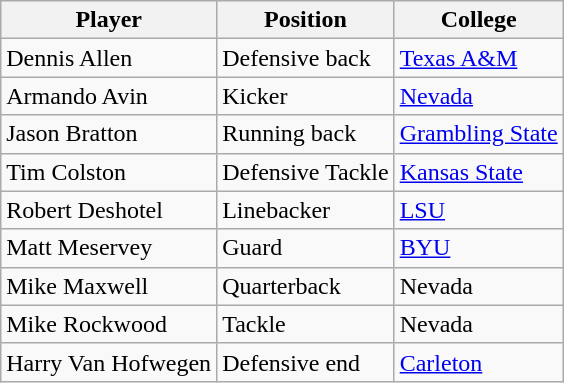<table class="wikitable">
<tr>
<th>Player</th>
<th>Position</th>
<th>College</th>
</tr>
<tr>
<td>Dennis Allen</td>
<td>Defensive back</td>
<td><a href='#'>Texas A&M</a></td>
</tr>
<tr>
<td>Armando Avin</td>
<td>Kicker</td>
<td><a href='#'>Nevada</a></td>
</tr>
<tr>
<td>Jason Bratton</td>
<td>Running back</td>
<td><a href='#'>Grambling State</a></td>
</tr>
<tr>
<td>Tim Colston</td>
<td>Defensive Tackle</td>
<td><a href='#'>Kansas State</a></td>
</tr>
<tr>
<td>Robert Deshotel</td>
<td>Linebacker</td>
<td><a href='#'>LSU</a></td>
</tr>
<tr>
<td>Matt Meservey</td>
<td>Guard</td>
<td><a href='#'>BYU</a></td>
</tr>
<tr>
<td>Mike Maxwell</td>
<td>Quarterback</td>
<td>Nevada</td>
</tr>
<tr>
<td>Mike Rockwood</td>
<td>Tackle</td>
<td>Nevada</td>
</tr>
<tr>
<td>Harry Van Hofwegen</td>
<td>Defensive end</td>
<td><a href='#'>Carleton</a></td>
</tr>
</table>
